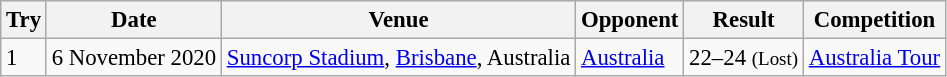<table class="wikitable sortable" style="text-align:left; font-size:95%">
<tr>
<th>Try</th>
<th>Date</th>
<th>Venue</th>
<th>Opponent</th>
<th>Result</th>
<th>Competition</th>
</tr>
<tr>
<td>1</td>
<td>6 November 2020</td>
<td><a href='#'>Suncorp Stadium</a>, <a href='#'>Brisbane</a>, Australia</td>
<td><a href='#'>Australia</a></td>
<td>22–24 <small>(Lost)</small></td>
<td><a href='#'>Australia Tour</a></td>
</tr>
</table>
